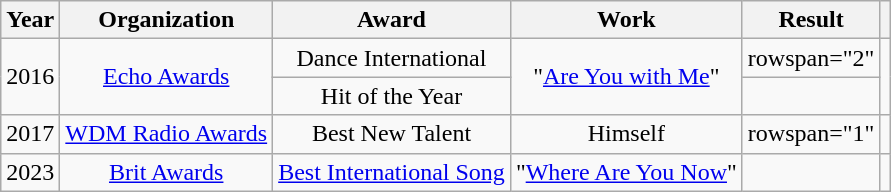<table class="wikitable plainrowheaders" style="text-align:center;">
<tr>
<th>Year</th>
<th>Organization</th>
<th>Award</th>
<th>Work</th>
<th>Result</th>
<th></th>
</tr>
<tr>
<td rowspan="2">2016</td>
<td rowspan="2"><a href='#'>Echo Awards</a></td>
<td>Dance International</td>
<td rowspan="2">"<a href='#'>Are You with Me</a>"</td>
<td>rowspan="2" </td>
<td rowspan="2"></td>
</tr>
<tr>
<td>Hit of the Year</td>
</tr>
<tr>
<td>2017</td>
<td><a href='#'>WDM Radio Awards</a></td>
<td>Best New Talent</td>
<td>Himself</td>
<td>rowspan="1" </td>
<td></td>
</tr>
<tr>
<td>2023</td>
<td><a href='#'>Brit Awards</a></td>
<td><a href='#'>Best International Song</a></td>
<td>"<a href='#'>Where Are You Now</a>"</td>
<td></td>
<td></td>
</tr>
</table>
